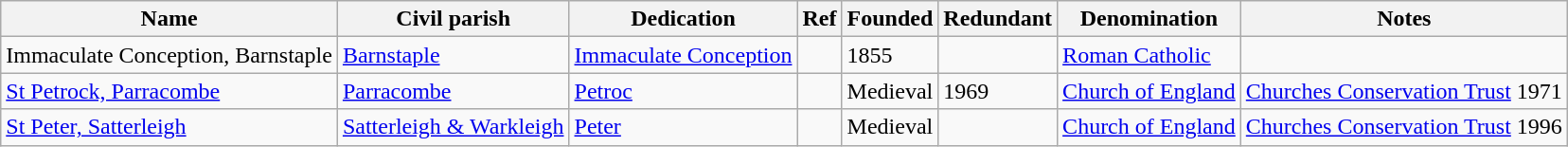<table class="wikitable sortable">
<tr>
<th>Name</th>
<th>Civil parish</th>
<th>Dedication</th>
<th>Ref</th>
<th>Founded</th>
<th>Redundant</th>
<th>Denomination</th>
<th>Notes</th>
</tr>
<tr>
<td>Immaculate Conception, Barnstaple</td>
<td><a href='#'>Barnstaple</a></td>
<td><a href='#'>Immaculate Conception</a></td>
<td></td>
<td>1855</td>
<td></td>
<td><a href='#'>Roman Catholic</a></td>
<td></td>
</tr>
<tr>
<td><a href='#'>St Petrock, Parracombe</a></td>
<td><a href='#'>Parracombe</a></td>
<td><a href='#'>Petroc</a></td>
<td></td>
<td>Medieval</td>
<td>1969</td>
<td><a href='#'>Church of England</a></td>
<td><a href='#'>Churches Conservation Trust</a> 1971</td>
</tr>
<tr>
<td><a href='#'>St Peter, Satterleigh</a></td>
<td><a href='#'>Satterleigh & Warkleigh</a></td>
<td><a href='#'>Peter</a></td>
<td></td>
<td>Medieval</td>
<td></td>
<td><a href='#'>Church of England</a></td>
<td><a href='#'>Churches Conservation Trust</a> 1996</td>
</tr>
</table>
